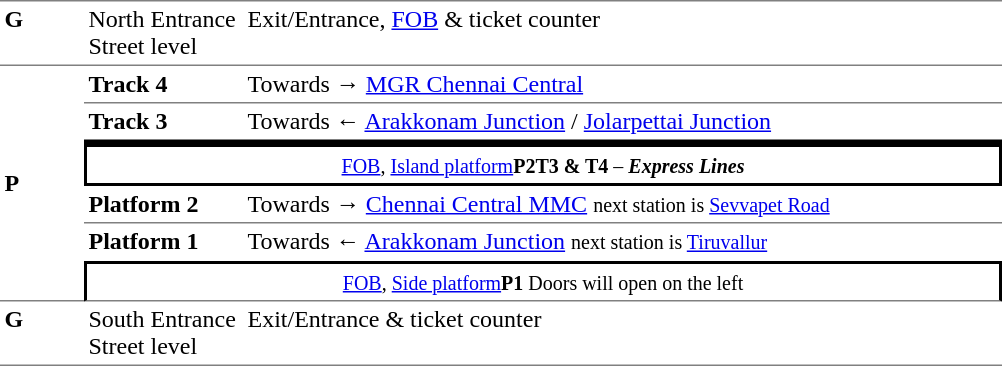<table cellpadding="3" cellspacing="0" border="0">
<tr>
<td valign="top" width="50" style="border-top:solid 1px gray;border-bottom:solid 1px gray;"><strong>G</strong></td>
<td valign="top" width="100" style="border-top:solid 1px gray;border-bottom:solid 1px gray;">North Entrance Street level</td>
<td valign="top" width="390" style="border-top:solid 1px gray;border-bottom:solid 1px gray;">Exit/Entrance, <a href='#'>FOB</a> & ticket counter</td>
</tr>
<tr>
<td rowspan="6" style="border-bottom:solid 1px gray;" width="50" valign="center"><strong>P</strong></td>
<td width="100" style="border-bottom:solid 1px gray;"><span><strong>Track 4</strong></span></td>
<td width="500" style="border-bottom:solid 1px gray;">Towards → <a href='#'>MGR Chennai Central</a></td>
</tr>
<tr>
<td width="100" style="border-bottom:solid 3px black;"><span><strong>Track 3</strong></span></td>
<td width="500" style="border-bottom:solid 3px black;">Towards ← <a href='#'>Arakkonam Junction</a> / <a href='#'>Jolarpettai Junction</a></td>
</tr>
<tr>
<td colspan="2" style="border-top:solid 2px black;border-right:solid 2px black;border-left:solid 2px black;border-bottom:solid 2px black;text-align:center;"><a href='#'><small>FOB</small></a><small>, <a href='#'>Island platform</a><strong>P2</strong><strong>T3 & T4</strong> – <strong><em>Express Lines</em></strong></small></td>
</tr>
<tr>
<td width="100" style="border-bottom:solid 1px gray;"><span><strong>Platform 2</strong></span></td>
<td style="border-bottom:solid 1px gray;" width="500">Towards → <a href='#'>Chennai Central MMC</a> <small>next station is <a href='#'>Sevvapet Road</a></small></td>
</tr>
<tr>
<td width="100" style="border-bottom:solid 1px white;"><span><strong>Platform 1</strong></span></td>
<td style="border-bottom:solid 1px white;" width="500">Towards ← <a href='#'>Arakkonam Junction</a> <small>next station is <a href='#'>Tiruvallur</a></small></td>
</tr>
<tr>
<td colspan="2" width="100" style="border-top:solid 2px black;border-right:solid 2px black;border-left:solid 2px black;border-bottom:solid 1px gray;" align="center"><a href='#'><small>FOB</small></a><small>, <a href='#'>Side platform</a><strong>P1</strong> Doors will open on the left</small></td>
</tr>
<tr>
<td style="border-bottom:solid 1px gray;" width="50" valign="top"><strong>G</strong></td>
<td style="border-bottom:solid 1px gray;" width="50" valign="top">South Entrance Street level</td>
<td style="border-bottom:solid 1px gray;" width="50" valign="top">Exit/Entrance & ticket counter</td>
</tr>
<tr>
</tr>
</table>
